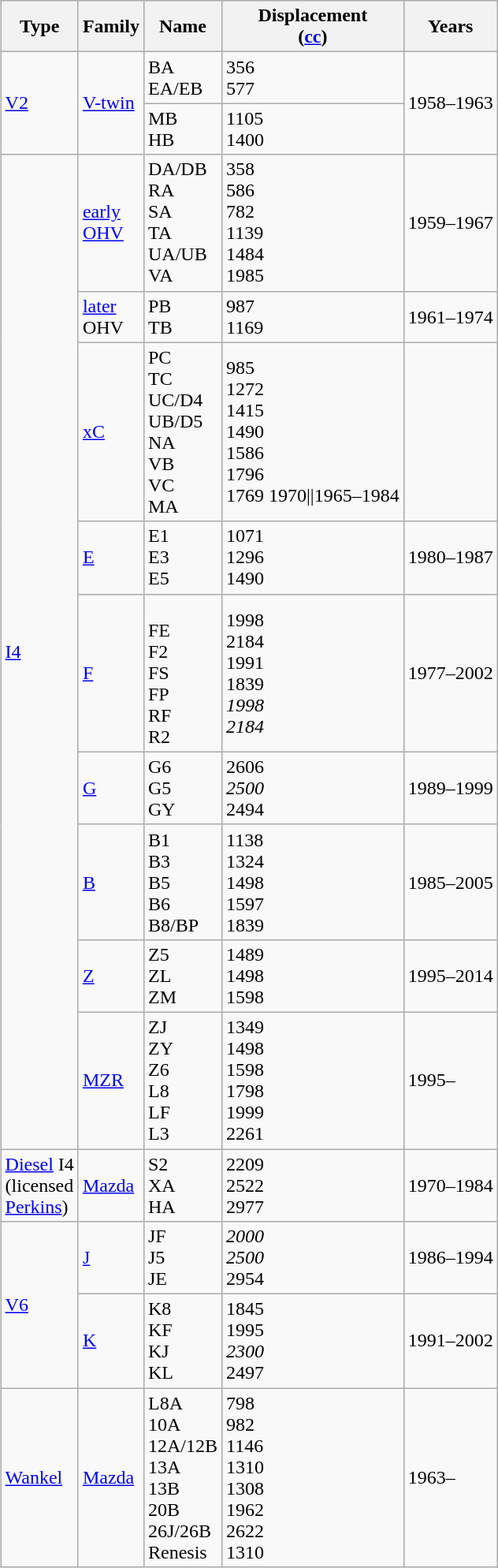<table class="sortable wikitable" align="right">
<tr>
<th>Type</th>
<th>Family</th>
<th>Name</th>
<th>Displacement<br>(<a href='#'>cc</a>)</th>
<th>Years</th>
</tr>
<tr>
<td rowspan=2><a href='#'>V2</a></td>
<td rowspan=2><a href='#'>V-twin</a></td>
<td>BA<br>EA/EB</td>
<td>356<br>577</td>
<td rowspan=2>1958–1963</td>
</tr>
<tr>
<td>MB<br>HB</td>
<td>1105<br>1400</td>
</tr>
<tr>
<td rowspan=9><a href='#'>I4</a></td>
<td><a href='#'>early</a><br><a href='#'>OHV</a></td>
<td>DA/DB<br>RA<br>SA<br>TA<br>UA/UB<br>VA</td>
<td>358<br>586<br>782<br>1139<br>1484<br>1985</td>
<td>1959–1967</td>
</tr>
<tr>
<td><a href='#'>later</a><br>OHV</td>
<td>PB<br>TB</td>
<td>987<br>1169</td>
<td>1961–1974</td>
</tr>
<tr>
<td><a href='#'><span>x</span>C</a></td>
<td>PC<br>TC<br>UC/D4<br>UB/D5<br>NA<br>VB<br>VC<br>MA</td>
<td>985<br>1272<br>1415<br>1490<br>1586<br>1796<br>1769
1970||1965–1984</td>
</tr>
<tr>
<td><a href='#'>E</a></td>
<td>E1<br>E3<br>E5</td>
<td>1071<br>1296<br>1490</td>
<td>1980–1987</td>
</tr>
<tr>
<td><a href='#'>F</a></td>
<td><br>FE<br>F2<br>FS<br>FP<br>RF<br>R2<br></td>
<td>1998<br>2184<br>1991<br>1839<br><em>1998</em><br><em>2184</em></td>
<td>1977–2002</td>
</tr>
<tr>
<td><a href='#'>G</a></td>
<td>G6<br>G5<br>GY</td>
<td>2606<br><em>2500</em><br>2494</td>
<td>1989–1999</td>
</tr>
<tr>
<td><a href='#'>B</a></td>
<td>B1<br>B3<br>B5<br>B6<br>B8/BP</td>
<td>1138<br>1324<br>1498<br>1597<br>1839</td>
<td>1985–2005</td>
</tr>
<tr>
<td><a href='#'>Z</a></td>
<td>Z5<br>ZL<br>ZM</td>
<td>1489<br>1498<br>1598</td>
<td>1995–2014</td>
</tr>
<tr>
<td><a href='#'>MZR</a></td>
<td>ZJ<br>ZY<br>Z6<br>L8<br>LF<br>L3</td>
<td>1349<br>1498<br>1598<br>1798<br>1999<br>2261</td>
<td>1995–</td>
</tr>
<tr>
<td><a href='#'>Diesel</a> I4<br>(licensed<br><a href='#'>Perkins</a>)</td>
<td><a href='#'>Mazda</a></td>
<td>S2<br> XA<br>HA</td>
<td>2209<br>2522<br>2977</td>
<td>1970–1984</td>
</tr>
<tr>
<td rowspan=2><a href='#'>V6</a></td>
<td><a href='#'>J</a></td>
<td>JF<br>J5<br>JE</td>
<td><em>2000</em><br><em>2500</em><br>2954</td>
<td>1986–1994</td>
</tr>
<tr>
<td><a href='#'>K</a></td>
<td>K8<br>KF<br>KJ<br>KL</td>
<td>1845<br>1995<br><em>2300</em><br>2497</td>
<td>1991–2002</td>
</tr>
<tr>
<td><a href='#'>Wankel</a></td>
<td><a href='#'>Mazda</a></td>
<td>L8A<br>10A<br>12A/12B<br>13A<br>13B<br>20B<br>26J/26B<br>Renesis</td>
<td>798<br>982<br>1146<br>1310<br>1308<br>1962<br>2622<br>1310</td>
<td>1963–</td>
</tr>
</table>
